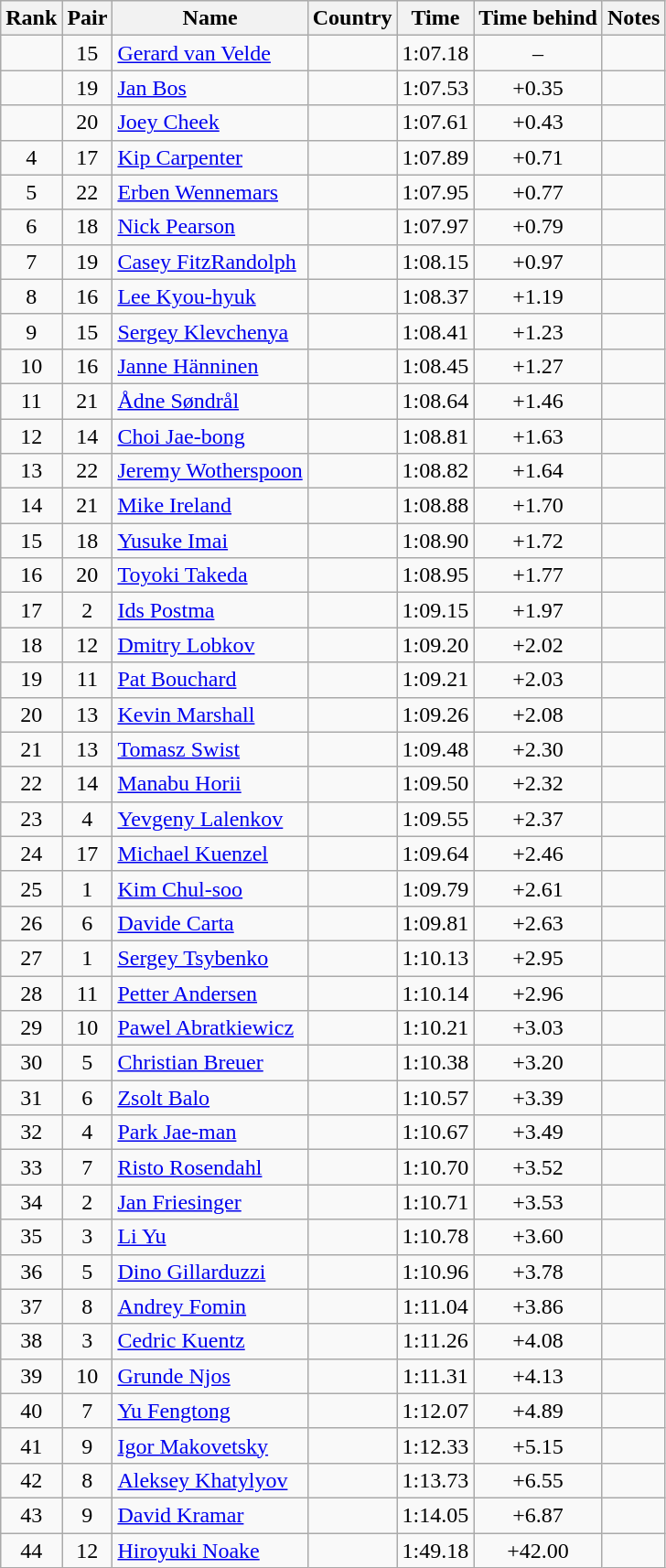<table class="wikitable sortable" style="text-align:center">
<tr>
<th>Rank</th>
<th>Pair</th>
<th>Name</th>
<th>Country</th>
<th>Time</th>
<th>Time behind</th>
<th>Notes</th>
</tr>
<tr>
<td></td>
<td>15</td>
<td align="left"><a href='#'>Gerard van Velde</a></td>
<td align="left"></td>
<td>1:07.18</td>
<td>–</td>
<td></td>
</tr>
<tr>
<td></td>
<td>19</td>
<td align="left"><a href='#'>Jan Bos</a></td>
<td align="left"></td>
<td>1:07.53</td>
<td>+0.35</td>
<td></td>
</tr>
<tr>
<td></td>
<td>20</td>
<td align="left"><a href='#'>Joey Cheek</a></td>
<td align="left"></td>
<td>1:07.61</td>
<td>+0.43</td>
<td></td>
</tr>
<tr>
<td>4</td>
<td>17</td>
<td align="left"><a href='#'>Kip Carpenter</a></td>
<td align="left"></td>
<td>1:07.89</td>
<td>+0.71</td>
<td></td>
</tr>
<tr>
<td>5</td>
<td>22</td>
<td align="left"><a href='#'>Erben Wennemars</a></td>
<td align="left"></td>
<td>1:07.95</td>
<td>+0.77</td>
<td></td>
</tr>
<tr>
<td>6</td>
<td>18</td>
<td align="left"><a href='#'>Nick Pearson</a></td>
<td align="left"></td>
<td>1:07.97</td>
<td>+0.79</td>
<td></td>
</tr>
<tr>
<td>7</td>
<td>19</td>
<td align="left"><a href='#'>Casey FitzRandolph</a></td>
<td align="left"></td>
<td>1:08.15</td>
<td>+0.97</td>
<td></td>
</tr>
<tr>
<td>8</td>
<td>16</td>
<td align="left"><a href='#'>Lee Kyou-hyuk</a></td>
<td align="left"></td>
<td>1:08.37</td>
<td>+1.19</td>
<td></td>
</tr>
<tr>
<td>9</td>
<td>15</td>
<td align="left"><a href='#'>Sergey Klevchenya</a></td>
<td align="left"></td>
<td>1:08.41</td>
<td>+1.23</td>
<td></td>
</tr>
<tr>
<td>10</td>
<td>16</td>
<td align="left"><a href='#'>Janne Hänninen</a></td>
<td align="left"></td>
<td>1:08.45</td>
<td>+1.27</td>
<td></td>
</tr>
<tr>
<td>11</td>
<td>21</td>
<td align="left"><a href='#'>Ådne Søndrål</a></td>
<td align="left"></td>
<td>1:08.64</td>
<td>+1.46</td>
<td></td>
</tr>
<tr>
<td>12</td>
<td>14</td>
<td align="left"><a href='#'>Choi Jae-bong</a></td>
<td align="left"></td>
<td>1:08.81</td>
<td>+1.63</td>
<td></td>
</tr>
<tr>
<td>13</td>
<td>22</td>
<td align="left"><a href='#'>Jeremy Wotherspoon</a></td>
<td align="left"></td>
<td>1:08.82</td>
<td>+1.64</td>
<td></td>
</tr>
<tr>
<td>14</td>
<td>21</td>
<td align="left"><a href='#'>Mike Ireland</a></td>
<td align="left"></td>
<td>1:08.88</td>
<td>+1.70</td>
<td></td>
</tr>
<tr>
<td>15</td>
<td>18</td>
<td align="left"><a href='#'>Yusuke Imai</a></td>
<td align="left"></td>
<td>1:08.90</td>
<td>+1.72</td>
<td></td>
</tr>
<tr>
<td>16</td>
<td>20</td>
<td align="left"><a href='#'>Toyoki Takeda</a></td>
<td align="left"></td>
<td>1:08.95</td>
<td>+1.77</td>
<td></td>
</tr>
<tr>
<td>17</td>
<td>2</td>
<td align="left"><a href='#'>Ids Postma</a></td>
<td align="left"></td>
<td>1:09.15</td>
<td>+1.97</td>
<td></td>
</tr>
<tr>
<td>18</td>
<td>12</td>
<td align="left"><a href='#'>Dmitry Lobkov</a></td>
<td align="left"></td>
<td>1:09.20</td>
<td>+2.02</td>
<td></td>
</tr>
<tr>
<td>19</td>
<td>11</td>
<td align="left"><a href='#'>Pat Bouchard</a></td>
<td align="left"></td>
<td>1:09.21</td>
<td>+2.03</td>
<td></td>
</tr>
<tr>
<td>20</td>
<td>13</td>
<td align="left"><a href='#'>Kevin Marshall</a></td>
<td align="left"></td>
<td>1:09.26</td>
<td>+2.08</td>
<td></td>
</tr>
<tr>
<td>21</td>
<td>13</td>
<td align="left"><a href='#'>Tomasz Swist</a></td>
<td align="left"></td>
<td>1:09.48</td>
<td>+2.30</td>
<td></td>
</tr>
<tr>
<td>22</td>
<td>14</td>
<td align="left"><a href='#'>Manabu Horii</a></td>
<td align="left"></td>
<td>1:09.50</td>
<td>+2.32</td>
<td></td>
</tr>
<tr>
<td>23</td>
<td>4</td>
<td align="left"><a href='#'>Yevgeny Lalenkov</a></td>
<td align="left"></td>
<td>1:09.55</td>
<td>+2.37</td>
<td></td>
</tr>
<tr>
<td>24</td>
<td>17</td>
<td align="left"><a href='#'>Michael Kuenzel</a></td>
<td align="left"></td>
<td>1:09.64</td>
<td>+2.46</td>
<td></td>
</tr>
<tr>
<td>25</td>
<td>1</td>
<td align="left"><a href='#'>Kim Chul-soo</a></td>
<td align="left"></td>
<td>1:09.79</td>
<td>+2.61</td>
<td></td>
</tr>
<tr>
<td>26</td>
<td>6</td>
<td align="left"><a href='#'>Davide Carta</a></td>
<td align="left"></td>
<td>1:09.81</td>
<td>+2.63</td>
<td></td>
</tr>
<tr>
<td>27</td>
<td>1</td>
<td align="left"><a href='#'>Sergey Tsybenko</a></td>
<td align="left"></td>
<td>1:10.13</td>
<td>+2.95</td>
<td></td>
</tr>
<tr>
<td>28</td>
<td>11</td>
<td align="left"><a href='#'>Petter Andersen</a></td>
<td align="left"></td>
<td>1:10.14</td>
<td>+2.96</td>
<td></td>
</tr>
<tr>
<td>29</td>
<td>10</td>
<td align="left"><a href='#'>Pawel Abratkiewicz</a></td>
<td align="left"></td>
<td>1:10.21</td>
<td>+3.03</td>
<td></td>
</tr>
<tr>
<td>30</td>
<td>5</td>
<td align="left"><a href='#'>Christian Breuer</a></td>
<td align="left"></td>
<td>1:10.38</td>
<td>+3.20</td>
<td></td>
</tr>
<tr>
<td>31</td>
<td>6</td>
<td align="left"><a href='#'>Zsolt Balo</a></td>
<td align="left"></td>
<td>1:10.57</td>
<td>+3.39</td>
<td></td>
</tr>
<tr>
<td>32</td>
<td>4</td>
<td align="left"><a href='#'>Park Jae-man</a></td>
<td align="left"></td>
<td>1:10.67</td>
<td>+3.49</td>
<td></td>
</tr>
<tr>
<td>33</td>
<td>7</td>
<td align="left"><a href='#'>Risto Rosendahl</a></td>
<td align="left"></td>
<td>1:10.70</td>
<td>+3.52</td>
<td></td>
</tr>
<tr>
<td>34</td>
<td>2</td>
<td align="left"><a href='#'>Jan Friesinger</a></td>
<td align="left"></td>
<td>1:10.71</td>
<td>+3.53</td>
<td></td>
</tr>
<tr>
<td>35</td>
<td>3</td>
<td align="left"><a href='#'>Li Yu</a></td>
<td align="left"></td>
<td>1:10.78</td>
<td>+3.60</td>
<td></td>
</tr>
<tr>
<td>36</td>
<td>5</td>
<td align="left"><a href='#'>Dino Gillarduzzi</a></td>
<td align="left"></td>
<td>1:10.96</td>
<td>+3.78</td>
<td></td>
</tr>
<tr>
<td>37</td>
<td>8</td>
<td align="left"><a href='#'>Andrey Fomin</a></td>
<td align="left"></td>
<td>1:11.04</td>
<td>+3.86</td>
<td></td>
</tr>
<tr>
<td>38</td>
<td>3</td>
<td align="left"><a href='#'>Cedric Kuentz</a></td>
<td align="left"></td>
<td>1:11.26</td>
<td>+4.08</td>
<td></td>
</tr>
<tr>
<td>39</td>
<td>10</td>
<td align="left"><a href='#'>Grunde Njos</a></td>
<td align="left"></td>
<td>1:11.31</td>
<td>+4.13</td>
<td></td>
</tr>
<tr>
<td>40</td>
<td>7</td>
<td align="left"><a href='#'>Yu Fengtong</a></td>
<td align="left"></td>
<td>1:12.07</td>
<td>+4.89</td>
<td></td>
</tr>
<tr>
<td>41</td>
<td>9</td>
<td align="left"><a href='#'>Igor Makovetsky</a></td>
<td align="left"></td>
<td>1:12.33</td>
<td>+5.15</td>
<td></td>
</tr>
<tr>
<td>42</td>
<td>8</td>
<td align="left"><a href='#'>Aleksey Khatylyov</a></td>
<td align="left"></td>
<td>1:13.73</td>
<td>+6.55</td>
<td></td>
</tr>
<tr>
<td>43</td>
<td>9</td>
<td align="left"><a href='#'>David Kramar</a></td>
<td align="left"></td>
<td>1:14.05</td>
<td>+6.87</td>
<td></td>
</tr>
<tr>
<td>44</td>
<td>12</td>
<td align="left"><a href='#'>Hiroyuki Noake</a></td>
<td align="left"></td>
<td>1:49.18</td>
<td>+42.00</td>
<td></td>
</tr>
</table>
